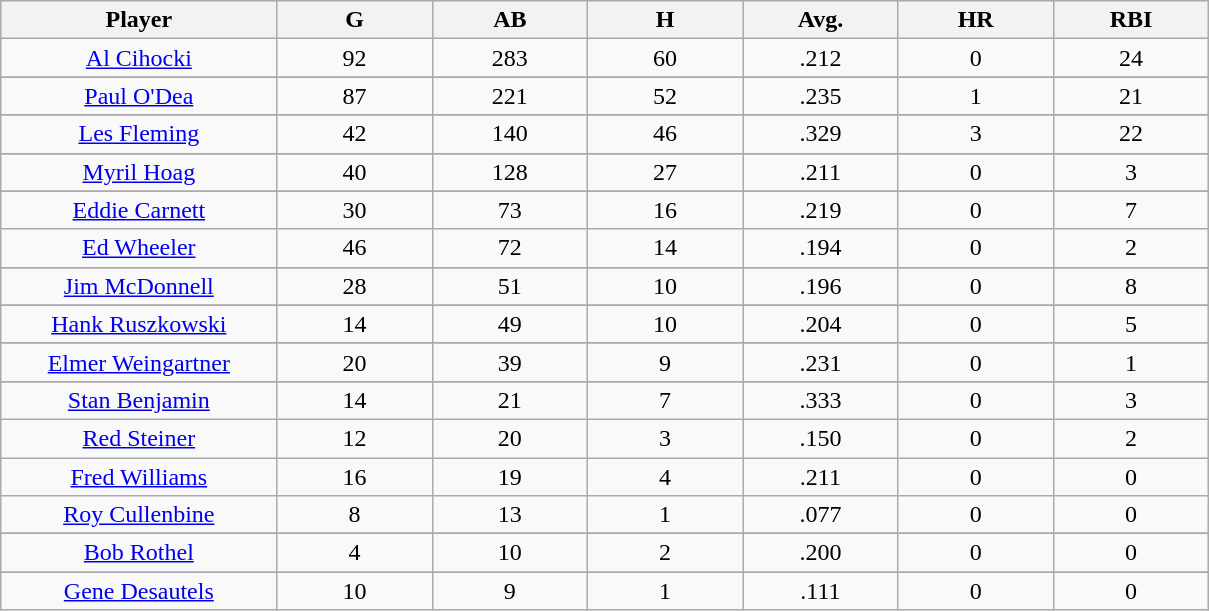<table class="wikitable sortable">
<tr>
<th bgcolor="#DDDDFF" width="16%">Player</th>
<th bgcolor="#DDDDFF" width="9%">G</th>
<th bgcolor="#DDDDFF" width="9%">AB</th>
<th bgcolor="#DDDDFF" width="9%">H</th>
<th bgcolor="#DDDDFF" width="9%">Avg.</th>
<th bgcolor="#DDDDFF" width="9%">HR</th>
<th bgcolor="#DDDDFF" width="9%">RBI</th>
</tr>
<tr align="center">
<td><a href='#'>Al Cihocki</a></td>
<td>92</td>
<td>283</td>
<td>60</td>
<td>.212</td>
<td>0</td>
<td>24</td>
</tr>
<tr>
</tr>
<tr align="center">
<td><a href='#'>Paul O'Dea</a></td>
<td>87</td>
<td>221</td>
<td>52</td>
<td>.235</td>
<td>1</td>
<td>21</td>
</tr>
<tr>
</tr>
<tr align="center">
<td><a href='#'>Les Fleming</a></td>
<td>42</td>
<td>140</td>
<td>46</td>
<td>.329</td>
<td>3</td>
<td>22</td>
</tr>
<tr>
</tr>
<tr align="center">
<td><a href='#'>Myril Hoag</a></td>
<td>40</td>
<td>128</td>
<td>27</td>
<td>.211</td>
<td>0</td>
<td>3</td>
</tr>
<tr>
</tr>
<tr align="center">
<td><a href='#'>Eddie Carnett</a></td>
<td>30</td>
<td>73</td>
<td>16</td>
<td>.219</td>
<td>0</td>
<td>7</td>
</tr>
<tr align=center>
<td><a href='#'>Ed Wheeler</a></td>
<td>46</td>
<td>72</td>
<td>14</td>
<td>.194</td>
<td>0</td>
<td>2</td>
</tr>
<tr>
</tr>
<tr align="center">
</tr>
<tr>
</tr>
<tr align="center">
<td><a href='#'>Jim McDonnell</a></td>
<td>28</td>
<td>51</td>
<td>10</td>
<td>.196</td>
<td>0</td>
<td>8</td>
</tr>
<tr>
</tr>
<tr align="center">
<td><a href='#'>Hank Ruszkowski</a></td>
<td>14</td>
<td>49</td>
<td>10</td>
<td>.204</td>
<td>0</td>
<td>5</td>
</tr>
<tr>
</tr>
<tr align="center">
<td><a href='#'>Elmer Weingartner</a></td>
<td>20</td>
<td>39</td>
<td>9</td>
<td>.231</td>
<td>0</td>
<td>1</td>
</tr>
<tr>
</tr>
<tr align="center">
<td><a href='#'>Stan Benjamin</a></td>
<td>14</td>
<td>21</td>
<td>7</td>
<td>.333</td>
<td>0</td>
<td>3</td>
</tr>
<tr align=center>
<td><a href='#'>Red Steiner</a></td>
<td>12</td>
<td>20</td>
<td>3</td>
<td>.150</td>
<td>0</td>
<td>2</td>
</tr>
<tr align=center>
<td><a href='#'>Fred Williams</a></td>
<td>16</td>
<td>19</td>
<td>4</td>
<td>.211</td>
<td>0</td>
<td>0</td>
</tr>
<tr align=center>
<td><a href='#'>Roy Cullenbine</a></td>
<td>8</td>
<td>13</td>
<td>1</td>
<td>.077</td>
<td>0</td>
<td>0</td>
</tr>
<tr>
</tr>
<tr align="center">
<td><a href='#'>Bob Rothel</a></td>
<td>4</td>
<td>10</td>
<td>2</td>
<td>.200</td>
<td>0</td>
<td>0</td>
</tr>
<tr>
</tr>
<tr align="center">
<td><a href='#'>Gene Desautels</a></td>
<td>10</td>
<td>9</td>
<td>1</td>
<td>.111</td>
<td>0</td>
<td>0</td>
</tr>
</table>
